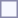<table style="border:1px solid #8888aa; background-color:#f7f8ff; padding:5px; font-size:95%; margin: 0px 12px 12px 0px;">
</table>
